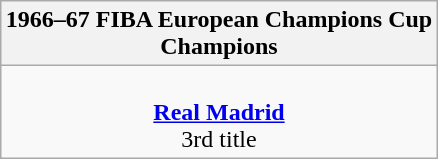<table class=wikitable style="text-align:center; margin:auto">
<tr>
<th>1966–67 FIBA European Champions Cup <br>Champions</th>
</tr>
<tr>
<td><br> <strong><a href='#'>Real Madrid</a></strong><br>3rd title</td>
</tr>
</table>
